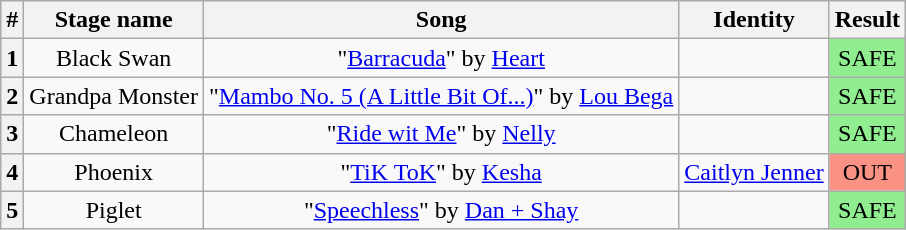<table class="wikitable plainrowheaders" style="text-align: center;">
<tr>
<th>#</th>
<th>Stage name</th>
<th>Song</th>
<th>Identity</th>
<th>Result</th>
</tr>
<tr>
<th>1</th>
<td>Black Swan</td>
<td>"<a href='#'>Barracuda</a>" by <a href='#'>Heart</a></td>
<td></td>
<td bgcolor=lightgreen>SAFE</td>
</tr>
<tr>
<th>2</th>
<td>Grandpa Monster</td>
<td>"<a href='#'>Mambo No. 5 (A Little Bit Of...)</a>" by <a href='#'>Lou Bega</a></td>
<td></td>
<td bgcolor=lightgreen>SAFE</td>
</tr>
<tr>
<th>3</th>
<td>Chameleon</td>
<td>"<a href='#'>Ride wit Me</a>" by <a href='#'>Nelly</a></td>
<td></td>
<td bgcolor=lightgreen>SAFE</td>
</tr>
<tr>
<th>4</th>
<td>Phoenix</td>
<td>"<a href='#'>TiK ToK</a>" by <a href='#'>Kesha</a></td>
<td><a href='#'>Caitlyn Jenner</a></td>
<td bgcolor=#F99185>OUT</td>
</tr>
<tr>
<th>5</th>
<td>Piglet</td>
<td>"<a href='#'>Speechless</a>" by <a href='#'>Dan + Shay</a></td>
<td></td>
<td bgcolor=lightgreen>SAFE</td>
</tr>
</table>
